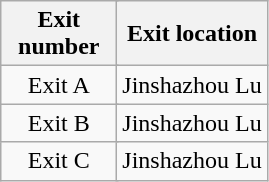<table class="wikitable">
<tr>
<th style="width:70px" colspan="2">Exit number</th>
<th>Exit location</th>
</tr>
<tr>
<td align="center" colspan="2">Exit A</td>
<td>Jinshazhou Lu</td>
</tr>
<tr>
<td align="center" colspan="2">Exit B</td>
<td>Jinshazhou Lu</td>
</tr>
<tr>
<td align="center" colspan="2">Exit C</td>
<td>Jinshazhou Lu</td>
</tr>
</table>
